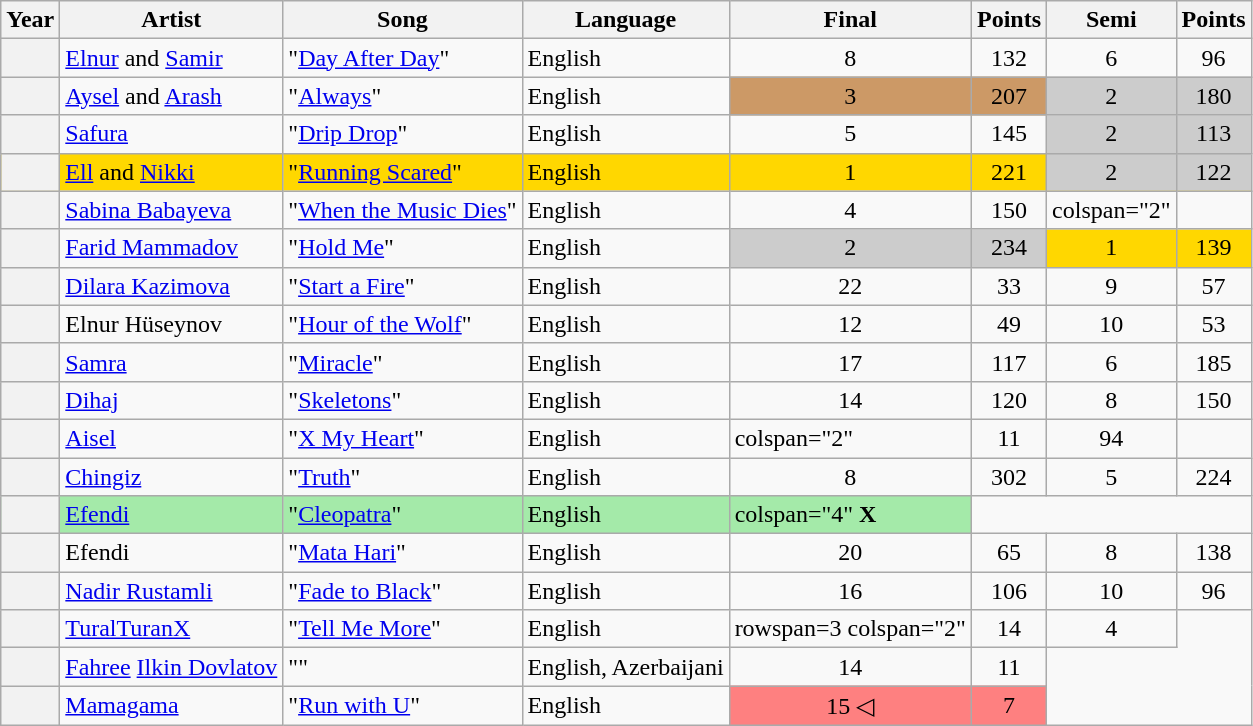<table class="wikitable sortable plainrowheaders" style="text-align:left;">
<tr>
<th scope="col">Year</th>
<th scope="col">Artist</th>
<th scope="col">Song</th>
<th scope="col">Language</th>
<th scope="col" data-sort-type="number">Final</th>
<th scope="col" data-sort-type="number">Points</th>
<th scope="col" data-sort-type="number">Semi</th>
<th scope="col" data-sort-type="number">Points</th>
</tr>
<tr>
<th scope="row" style="text-align:center;"></th>
<td><a href='#'>Elnur</a> and <a href='#'>Samir</a></td>
<td>"<a href='#'>Day After Day</a>"</td>
<td>English</td>
<td style=text-align:center;>8</td>
<td style="text-align:center;">132</td>
<td style="text-align:center;">6</td>
<td style="text-align:center;">96</td>
</tr>
<tr>
<th scope="row" style="text-align:center;"></th>
<td><a href='#'>Aysel</a> and <a href='#'>Arash</a></td>
<td>"<a href='#'>Always</a>"</td>
<td>English</td>
<td style="text-align:center; background-color:#C96;">3</td>
<td style="text-align:center; background-color:#C96;">207</td>
<td style="text-align:center; background-color:#CCC;">2</td>
<td style="text-align:center; background-color:#CCC;">180</td>
</tr>
<tr>
<th scope="row" style="text-align:center;"></th>
<td><a href='#'>Safura</a></td>
<td>"<a href='#'>Drip Drop</a>"</td>
<td>English</td>
<td style=text-align:center;>5</td>
<td style="text-align:center;">145</td>
<td style="text-align:center; background-color:#CCC;">2</td>
<td style="text-align:center; background-color:#CCC;">113</td>
</tr>
<tr style="background-color:#FFD700;">
<th scope="row" style="text-align:center;"></th>
<td><a href='#'>Ell</a> and <a href='#'>Nikki</a></td>
<td>"<a href='#'>Running Scared</a>"</td>
<td>English</td>
<td style=text-align:center;>1</td>
<td style="text-align:center;">221</td>
<td style="text-align:center; background-color:#CCC;">2</td>
<td style="text-align:center; background-color:#CCC;">122</td>
</tr>
<tr>
<th scope="row" style="text-align:center;"></th>
<td><a href='#'>Sabina Babayeva</a></td>
<td>"<a href='#'>When the Music Dies</a>"</td>
<td>English</td>
<td style=text-align:center;>4</td>
<td style="text-align:center;">150</td>
<td>colspan="2" </td>
</tr>
<tr>
<th scope="row" style="text-align:center;"></th>
<td><a href='#'>Farid Mammadov</a></td>
<td>"<a href='#'>Hold Me</a>"</td>
<td>English</td>
<td style="text-align:center; background-color:#CCC;">2</td>
<td style="text-align:center; background-color:#CCC;">234</td>
<td style="text-align:center; background-color:#FFD700;">1</td>
<td style="text-align:center; background-color:#FFD700;">139</td>
</tr>
<tr>
<th scope="row" style="text-align:center;"></th>
<td><a href='#'>Dilara Kazimova</a></td>
<td>"<a href='#'>Start a Fire</a>"</td>
<td>English</td>
<td style=text-align:center;>22</td>
<td style="text-align:center;">33</td>
<td style="text-align:center;">9</td>
<td style="text-align:center;">57</td>
</tr>
<tr>
<th scope="row" style="text-align:center;"></th>
<td>Elnur Hüseynov</td>
<td>"<a href='#'>Hour of the Wolf</a>"</td>
<td>English</td>
<td style=text-align:center;>12</td>
<td style="text-align:center;">49</td>
<td style="text-align:center;">10</td>
<td style="text-align:center;">53</td>
</tr>
<tr>
<th scope="row" style="text-align:center;"></th>
<td><a href='#'>Samra</a></td>
<td>"<a href='#'>Miracle</a>"</td>
<td>English</td>
<td style=text-align:center;>17</td>
<td style="text-align:center;">117</td>
<td style="text-align:center;">6</td>
<td style="text-align:center;">185</td>
</tr>
<tr>
<th scope="row" style="text-align:center;"></th>
<td><a href='#'>Dihaj</a></td>
<td>"<a href='#'>Skeletons</a>"</td>
<td>English</td>
<td style=text-align:center;>14</td>
<td style="text-align:center;">120</td>
<td style="text-align:center;">8</td>
<td style="text-align:center;">150</td>
</tr>
<tr>
<th scope="row" style="text-align:center;"></th>
<td><a href='#'>Aisel</a></td>
<td>"<a href='#'>X My Heart</a>"</td>
<td>English</td>
<td>colspan="2" </td>
<td style="text-align:center;">11</td>
<td style="text-align:center;">94</td>
</tr>
<tr>
<th scope="row" style="text-align:center;"></th>
<td><a href='#'>Chingiz</a></td>
<td>"<a href='#'>Truth</a>"</td>
<td>English</td>
<td style=text-align:center;>8</td>
<td style="text-align:center;">302</td>
<td style="text-align:center;">5</td>
<td style="text-align:center;">224</td>
</tr>
<tr style="background-color:#A4EAA9;">
<th scope="row" style="text-align:center;"></th>
<td><a href='#'>Efendi</a></td>
<td>"<a href='#'>Cleopatra</a>"</td>
<td>English</td>
<td>colspan="4"  <strong>X</strong></td>
</tr>
<tr>
<th scope="row" style="text-align:center;"></th>
<td>Efendi</td>
<td>"<a href='#'>Mata Hari</a>"</td>
<td>English</td>
<td style=text-align:center;>20</td>
<td style="text-align:center;">65</td>
<td style="text-align:center;">8</td>
<td style="text-align:center;">138</td>
</tr>
<tr>
<th scope="row" style="text-align:center;"></th>
<td><a href='#'>Nadir Rustamli</a></td>
<td>"<a href='#'>Fade to Black</a>"</td>
<td>English</td>
<td style=text-align:center;>16</td>
<td style="text-align:center;">106</td>
<td style="text-align:center;">10</td>
<td style="text-align:center;">96</td>
</tr>
<tr>
<th scope="row" style="text-align:center;"></th>
<td><a href='#'>TuralTuranX</a></td>
<td>"<a href='#'>Tell Me More</a>"</td>
<td>English</td>
<td>rowspan=3 colspan="2" </td>
<td style="text-align:center;">14</td>
<td style="text-align:center;">4</td>
</tr>
<tr>
<th scope="row" style="text-align:center;"></th>
<td><a href='#'>Fahree</a>  <a href='#'>Ilkin Dovlatov</a></td>
<td>""</td>
<td>English, Azerbaijani</td>
<td style="text-align:center;">14</td>
<td style="text-align:center;">11</td>
</tr>
<tr>
<th scope="row" style="text-align:center;"></th>
<td><a href='#'>Mamagama</a></td>
<td>"<a href='#'>Run with U</a>"</td>
<td>English</td>
<td style="text-align:center; background-color:#FE8080;">15 ◁</td>
<td style="text-align:center; background-color:#FE8080;">7</td>
</tr>
</table>
